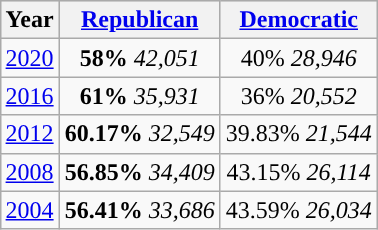<table class="wikitable" style="float:right; margin:10px;">
<tr style="background:lightgrey;">
<th>Year</th>
<th><a href='#'>Republican</a></th>
<th><a href='#'>Democratic</a></th>
</tr>
<tr>
<td style="text-align:center; "><a href='#'>2020</a></td>
<td style="text-align:center; "><strong>58%</strong> <em>42,051</em></td>
<td style="text-align:center; ">40% <em>28,946</em></td>
</tr>
<tr>
<td style="text-align:center; "><a href='#'>2016</a></td>
<td style="text-align:center; "><strong>61%</strong> <em>35,931</em></td>
<td style="text-align:center; ">36% <em>20,552</em></td>
</tr>
<tr>
<td style="text-align:center; "><a href='#'>2012</a></td>
<td style="text-align:center; "><strong>60.17%</strong> <em>32,549</em></td>
<td style="text-align:center; ">39.83% <em>21,544</em></td>
</tr>
<tr>
<td style="text-align:center; "><a href='#'>2008</a></td>
<td style="text-align:center; "><strong>56.85%</strong> <em>34,409</em></td>
<td style="text-align:center; ">43.15% <em>26,114</em></td>
</tr>
<tr>
<td style="text-align:center; "><a href='#'>2004</a></td>
<td style="text-align:center; "><strong>56.41%</strong> <em>33,686</em></td>
<td style="text-align:center; ">43.59% <em>26,034</em></td>
</tr>
</table>
